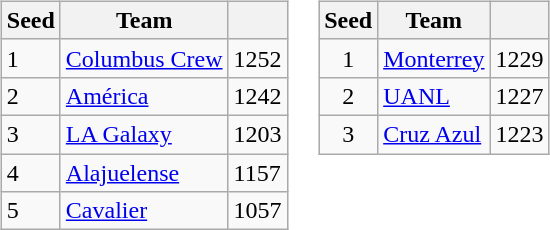<table>
<tr valign=top>
<td><br><table class="wikitable" style="white-space:nowrap">
<tr>
<th>Seed</th>
<th>Team</th>
<th></th>
</tr>
<tr>
<td>1</td>
<td style="text-align:left"> <a href='#'>Columbus Crew</a></td>
<td>1252</td>
</tr>
<tr>
<td>2</td>
<td style="text-align:left"> <a href='#'>América</a></td>
<td>1242</td>
</tr>
<tr>
<td>3</td>
<td style="text-align:left"> <a href='#'>LA Galaxy</a></td>
<td>1203</td>
</tr>
<tr>
<td>4</td>
<td style="text-align:left"> <a href='#'>Alajuelense</a></td>
<td>1157</td>
</tr>
<tr>
<td>5</td>
<td style="text-align:left"> <a href='#'>Cavalier</a></td>
<td>1057</td>
</tr>
</table>
</td>
<td><br><table class="wikitable" style="white-space:nowrap; text-align:center">
<tr>
<th>Seed</th>
<th>Team</th>
<th></th>
</tr>
<tr>
<td>1</td>
<td style="text-align:left"> <a href='#'>Monterrey</a></td>
<td>1229</td>
</tr>
<tr>
<td>2</td>
<td style="text-align:left"> <a href='#'>UANL</a></td>
<td>1227</td>
</tr>
<tr>
<td>3</td>
<td style="text-align:left"> <a href='#'>Cruz Azul</a></td>
<td>1223</td>
</tr>
</table>
</td>
</tr>
</table>
